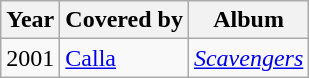<table class="wikitable">
<tr>
<th>Year</th>
<th>Covered by</th>
<th>Album</th>
</tr>
<tr>
<td>2001</td>
<td><a href='#'>Calla</a></td>
<td><em><a href='#'>Scavengers</a></em></td>
</tr>
</table>
